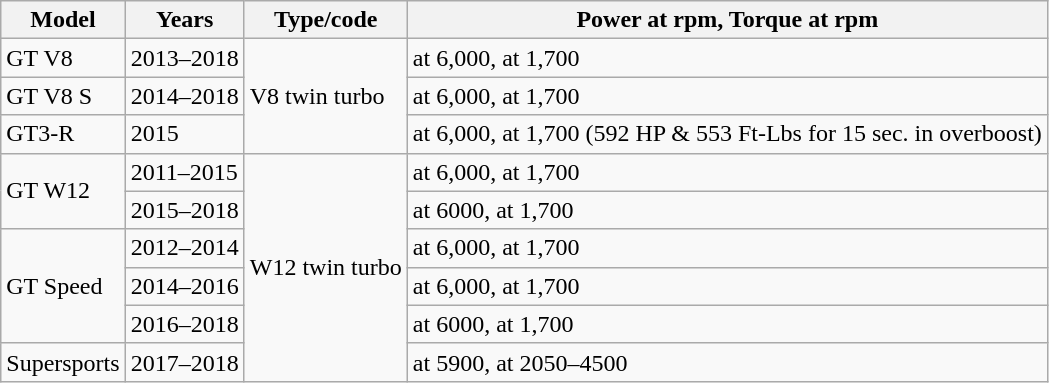<table class="wikitable sortable collapsible">
<tr>
<th>Model</th>
<th>Years</th>
<th>Type/code</th>
<th>Power at rpm, Torque at rpm</th>
</tr>
<tr>
<td>GT V8</td>
<td>2013–2018</td>
<td rowspan=3> V8 twin turbo</td>
<td> at 6,000,  at 1,700</td>
</tr>
<tr>
<td>GT V8 S</td>
<td>2014–2018</td>
<td> at 6,000,  at 1,700</td>
</tr>
<tr>
<td>GT3-R</td>
<td>2015</td>
<td> at 6,000,  at 1,700 (592 HP & 553 Ft-Lbs for 15 sec. in overboost)</td>
</tr>
<tr>
<td rowspan=2>GT W12</td>
<td>2011–2015</td>
<td rowspan=6> W12 twin turbo</td>
<td> at 6,000,  at 1,700</td>
</tr>
<tr>
<td>2015–2018</td>
<td> at 6000,   at 1,700</td>
</tr>
<tr>
<td rowspan=3>GT Speed</td>
<td>2012–2014</td>
<td> at 6,000,  at 1,700</td>
</tr>
<tr>
<td>2014–2016</td>
<td> at 6,000,  at 1,700</td>
</tr>
<tr>
<td>2016–2018</td>
<td>  at 6000,   at 1,700</td>
</tr>
<tr>
<td>Supersports</td>
<td>2017–2018</td>
<td>  at 5900,   at 2050–4500</td>
</tr>
</table>
